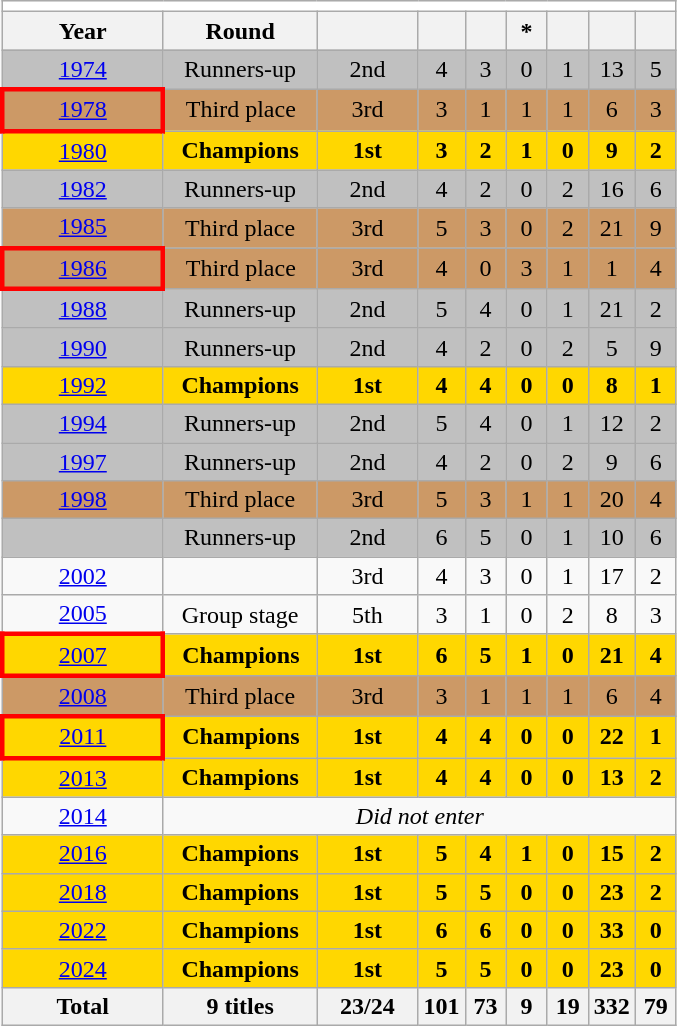<table class="wikitable" style="text-align: center;">
<tr>
<th style="color:black;background:white" colspan=10></th>
</tr>
<tr>
<th width=100>Year</th>
<th width=95>Round</th>
<th width=60></th>
<th width=20></th>
<th width=20></th>
<th width=20>*</th>
<th width=20></th>
<th width=20></th>
<th width=20></th>
</tr>
<tr style="background:silver;">
<td> <a href='#'>1974</a></td>
<td>Runners-up</td>
<td>2nd</td>
<td>4</td>
<td>3</td>
<td>0</td>
<td>1</td>
<td>13</td>
<td>5</td>
</tr>
<tr style="background:#c96;">
<td style="border: 3px solid red"> <a href='#'>1978</a></td>
<td>Third place</td>
<td>3rd</td>
<td>3</td>
<td>1</td>
<td>1</td>
<td>1</td>
<td>6</td>
<td>3</td>
</tr>
<tr style="background:gold;">
<td> <a href='#'>1980</a></td>
<td><strong>Champions</strong></td>
<td><strong>1st</strong></td>
<td><strong>3</strong></td>
<td><strong>2</strong></td>
<td><strong>1</strong></td>
<td><strong>0</strong></td>
<td><strong>9</strong></td>
<td><strong>2</strong></td>
</tr>
<tr style="background:silver;">
<td> <a href='#'>1982</a></td>
<td>Runners-up</td>
<td>2nd</td>
<td>4</td>
<td>2</td>
<td>0</td>
<td>2</td>
<td>16</td>
<td>6</td>
</tr>
<tr style="background:#c96;">
<td> <a href='#'>1985</a></td>
<td>Third place</td>
<td>3rd</td>
<td>5</td>
<td>3</td>
<td>0</td>
<td>2</td>
<td>21</td>
<td>9</td>
</tr>
<tr style="background:#c96;">
<td style="border: 3px solid red"> <a href='#'>1986</a></td>
<td>Third place</td>
<td>3rd</td>
<td>4</td>
<td>0</td>
<td>3</td>
<td>1</td>
<td>1</td>
<td>4</td>
</tr>
<tr style="background:silver;">
<td> <a href='#'>1988</a></td>
<td>Runners-up</td>
<td>2nd</td>
<td>5</td>
<td>4</td>
<td>0</td>
<td>1</td>
<td>21</td>
<td>2</td>
</tr>
<tr style="background:silver;">
<td> <a href='#'>1990</a></td>
<td>Runners-up</td>
<td>2nd</td>
<td>4</td>
<td>2</td>
<td>0</td>
<td>2</td>
<td>5</td>
<td>9</td>
</tr>
<tr style="background:gold;">
<td> <a href='#'>1992</a></td>
<td><strong>Champions</strong></td>
<td><strong>1st</strong></td>
<td><strong>4</strong></td>
<td><strong>4</strong></td>
<td><strong>0</strong></td>
<td><strong>0</strong></td>
<td><strong>8</strong></td>
<td><strong>1</strong></td>
</tr>
<tr style="background:silver;">
<td> <a href='#'>1994</a></td>
<td>Runners-up</td>
<td>2nd</td>
<td>5</td>
<td>4</td>
<td>0</td>
<td>1</td>
<td>12</td>
<td>2</td>
</tr>
<tr style="background:silver;">
<td> <a href='#'>1997</a></td>
<td>Runners-up</td>
<td>2nd</td>
<td>4</td>
<td>2</td>
<td>0</td>
<td>2</td>
<td>9</td>
<td>6</td>
</tr>
<tr style="background:#c96;">
<td> <a href='#'>1998</a></td>
<td>Third place</td>
<td>3rd</td>
<td>5</td>
<td>3</td>
<td>1</td>
<td>1</td>
<td>20</td>
<td>4</td>
</tr>
<tr style="background:silver;">
<td></td>
<td>Runners-up</td>
<td>2nd</td>
<td>6</td>
<td>5</td>
<td>0</td>
<td>1</td>
<td>10</td>
<td>6</td>
</tr>
<tr>
<td>  <a href='#'>2002</a></td>
<td></td>
<td>3rd</td>
<td>4</td>
<td>3</td>
<td>0</td>
<td>1</td>
<td>17</td>
<td>2</td>
</tr>
<tr>
<td> <a href='#'>2005</a></td>
<td>Group stage</td>
<td>5th</td>
<td>3</td>
<td>1</td>
<td>0</td>
<td>2</td>
<td>8</td>
<td>3</td>
</tr>
<tr style="background:gold;">
<td style="border: 3px solid red"> <a href='#'>2007</a></td>
<td><strong>Champions</strong></td>
<td><strong>1st</strong></td>
<td><strong>6</strong></td>
<td><strong>5</strong></td>
<td><strong>1</strong></td>
<td><strong>0</strong></td>
<td><strong>21</strong></td>
<td><strong>4</strong></td>
</tr>
<tr style="background:#c96;">
<td> <a href='#'>2008</a></td>
<td>Third place</td>
<td>3rd</td>
<td>3</td>
<td>1</td>
<td>1</td>
<td>1</td>
<td>6</td>
<td>4</td>
</tr>
<tr style="background:gold;">
<td style="border: 3px solid red"> <a href='#'>2011</a></td>
<td><strong>Champions</strong></td>
<td><strong>1st</strong></td>
<td><strong>4</strong></td>
<td><strong>4</strong></td>
<td><strong>0</strong></td>
<td><strong>0</strong></td>
<td><strong>22</strong></td>
<td><strong>1</strong></td>
</tr>
<tr style="background:gold;">
<td> <a href='#'>2013</a></td>
<td><strong>Champions</strong></td>
<td><strong>1st</strong></td>
<td><strong>4</strong></td>
<td><strong>4</strong></td>
<td><strong>0</strong></td>
<td><strong>0</strong></td>
<td><strong>13</strong></td>
<td><strong>2</strong></td>
</tr>
<tr>
<td> <a href='#'>2014</a></td>
<td colspan=8><em>Did not enter</em></td>
</tr>
<tr style="background:gold;">
<td> <a href='#'>2016</a></td>
<td><strong>Champions</strong></td>
<td><strong>1st</strong></td>
<td><strong>5</strong></td>
<td><strong>4</strong></td>
<td><strong>1</strong></td>
<td><strong>0</strong></td>
<td><strong>15</strong></td>
<td><strong>2</strong></td>
</tr>
<tr style="background:gold;">
<td> <a href='#'>2018</a></td>
<td><strong>Champions</strong></td>
<td><strong>1st</strong></td>
<td><strong>5</strong></td>
<td><strong>5</strong></td>
<td><strong>0</strong></td>
<td><strong>0</strong></td>
<td><strong>23</strong></td>
<td><strong>2</strong></td>
</tr>
<tr bgcolor=gold>
<td> <a href='#'>2022</a></td>
<td><strong>Champions</strong></td>
<td><strong>1st</strong></td>
<td><strong>6</strong></td>
<td><strong>6</strong></td>
<td><strong>0</strong></td>
<td><strong>0</strong></td>
<td><strong>33</strong></td>
<td><strong>0</strong></td>
</tr>
<tr bgcolor=gold>
<td> <a href='#'>2024</a></td>
<td><strong>Champions</strong></td>
<td><strong>1st</strong></td>
<td><strong>5</strong></td>
<td><strong>5</strong></td>
<td><strong>0</strong></td>
<td><strong>0</strong></td>
<td><strong>23</strong></td>
<td><strong>0</strong></td>
</tr>
<tr>
<th>Total</th>
<th>9 titles</th>
<th>23/24</th>
<th>101</th>
<th>73</th>
<th>9</th>
<th>19</th>
<th>332</th>
<th>79</th>
</tr>
</table>
